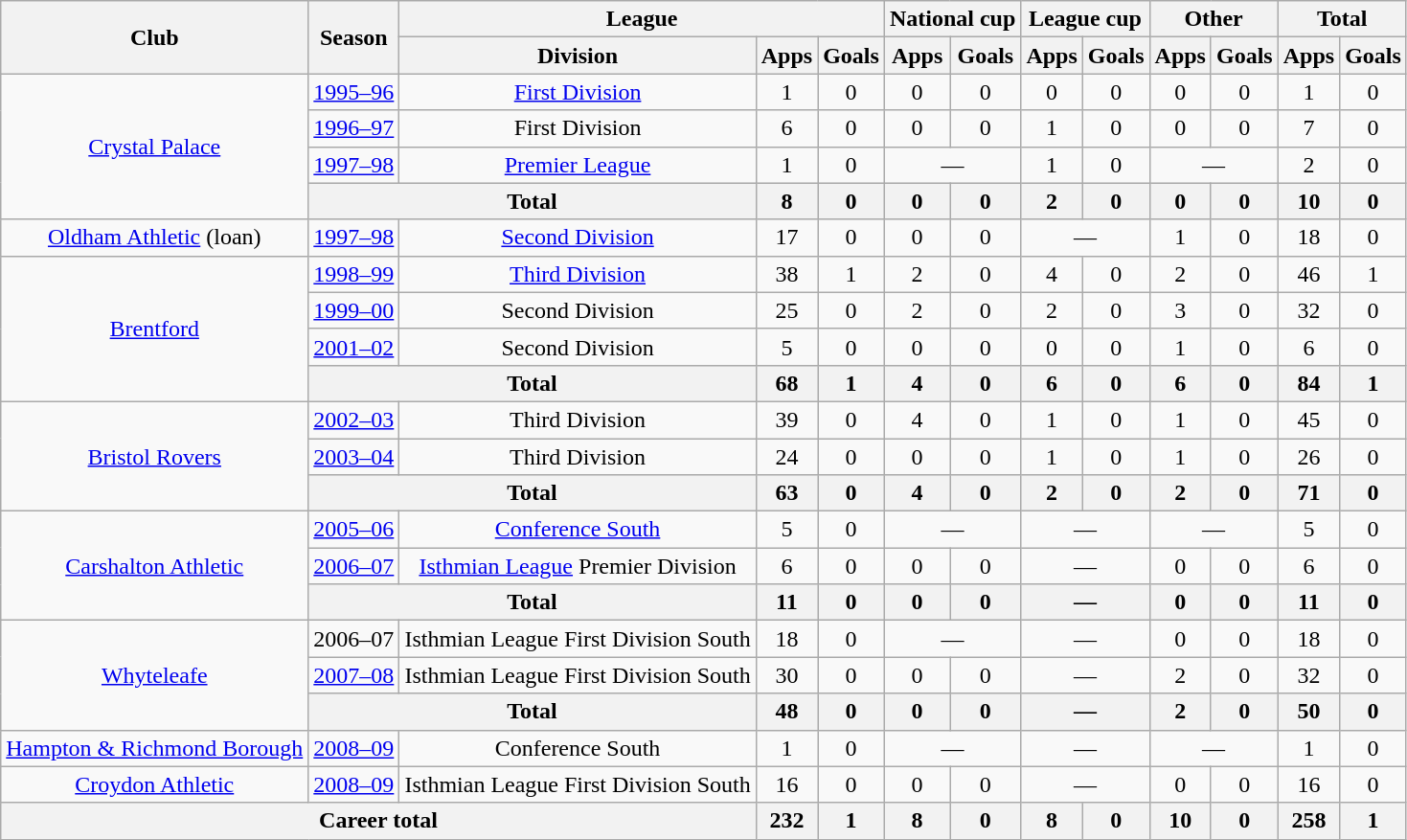<table class="wikitable" style="text-align: center;">
<tr>
<th rowspan="2">Club</th>
<th rowspan="2">Season</th>
<th colspan="3">League</th>
<th colspan="2">National cup</th>
<th colspan="2">League cup</th>
<th colspan="2">Other</th>
<th colspan="2">Total</th>
</tr>
<tr>
<th>Division</th>
<th>Apps</th>
<th>Goals</th>
<th>Apps</th>
<th>Goals</th>
<th>Apps</th>
<th>Goals</th>
<th>Apps</th>
<th>Goals</th>
<th>Apps</th>
<th>Goals</th>
</tr>
<tr>
<td rowspan="4"><a href='#'>Crystal Palace</a></td>
<td><a href='#'>1995–96</a></td>
<td><a href='#'>First Division</a></td>
<td>1</td>
<td>0</td>
<td>0</td>
<td>0</td>
<td>0</td>
<td>0</td>
<td>0</td>
<td>0</td>
<td>1</td>
<td>0</td>
</tr>
<tr>
<td><a href='#'>1996–97</a></td>
<td>First Division</td>
<td>6</td>
<td>0</td>
<td>0</td>
<td>0</td>
<td>1</td>
<td>0</td>
<td>0</td>
<td>0</td>
<td>7</td>
<td>0</td>
</tr>
<tr>
<td><a href='#'>1997–98</a></td>
<td><a href='#'>Premier League</a></td>
<td>1</td>
<td>0</td>
<td colspan="2">—</td>
<td>1</td>
<td>0</td>
<td colspan="2">—</td>
<td>2</td>
<td>0</td>
</tr>
<tr>
<th colspan="2">Total</th>
<th>8</th>
<th>0</th>
<th>0</th>
<th>0</th>
<th>2</th>
<th>0</th>
<th>0</th>
<th>0</th>
<th>10</th>
<th>0</th>
</tr>
<tr>
<td><a href='#'>Oldham Athletic</a> (loan)</td>
<td><a href='#'>1997–98</a></td>
<td><a href='#'>Second Division</a></td>
<td>17</td>
<td>0</td>
<td>0</td>
<td>0</td>
<td colspan="2">—</td>
<td>1</td>
<td>0</td>
<td>18</td>
<td>0</td>
</tr>
<tr>
<td rowspan="4"><a href='#'>Brentford</a></td>
<td><a href='#'>1998–99</a></td>
<td><a href='#'>Third Division</a></td>
<td>38</td>
<td>1</td>
<td>2</td>
<td>0</td>
<td>4</td>
<td>0</td>
<td>2</td>
<td>0</td>
<td>46</td>
<td>1</td>
</tr>
<tr>
<td><a href='#'>1999–00</a></td>
<td>Second Division</td>
<td>25</td>
<td>0</td>
<td>2</td>
<td>0</td>
<td>2</td>
<td>0</td>
<td>3</td>
<td>0</td>
<td>32</td>
<td>0</td>
</tr>
<tr>
<td><a href='#'>2001–02</a></td>
<td>Second Division</td>
<td>5</td>
<td>0</td>
<td>0</td>
<td>0</td>
<td>0</td>
<td>0</td>
<td>1</td>
<td>0</td>
<td>6</td>
<td>0</td>
</tr>
<tr>
<th colspan="2">Total</th>
<th>68</th>
<th>1</th>
<th>4</th>
<th>0</th>
<th>6</th>
<th>0</th>
<th>6</th>
<th>0</th>
<th>84</th>
<th>1</th>
</tr>
<tr>
<td rowspan="3"><a href='#'>Bristol Rovers</a></td>
<td><a href='#'>2002–03</a></td>
<td>Third Division</td>
<td>39</td>
<td>0</td>
<td>4</td>
<td>0</td>
<td>1</td>
<td>0</td>
<td>1</td>
<td>0</td>
<td>45</td>
<td>0</td>
</tr>
<tr>
<td><a href='#'>2003–04</a></td>
<td>Third Division</td>
<td>24</td>
<td>0</td>
<td>0</td>
<td>0</td>
<td>1</td>
<td>0</td>
<td>1</td>
<td>0</td>
<td>26</td>
<td>0</td>
</tr>
<tr>
<th colspan="2">Total</th>
<th>63</th>
<th>0</th>
<th>4</th>
<th>0</th>
<th>2</th>
<th>0</th>
<th>2</th>
<th>0</th>
<th>71</th>
<th>0</th>
</tr>
<tr>
<td rowspan="3"><a href='#'>Carshalton Athletic</a></td>
<td><a href='#'>2005–06</a></td>
<td><a href='#'>Conference South</a></td>
<td>5</td>
<td>0</td>
<td colspan="2">—</td>
<td colspan="2">—</td>
<td colspan="2">—</td>
<td>5</td>
<td>0</td>
</tr>
<tr>
<td><a href='#'>2006–07</a></td>
<td><a href='#'>Isthmian League</a> Premier Division</td>
<td>6</td>
<td>0</td>
<td>0</td>
<td>0</td>
<td colspan="2">—</td>
<td>0</td>
<td>0</td>
<td>6</td>
<td>0</td>
</tr>
<tr>
<th colspan="2">Total</th>
<th>11</th>
<th>0</th>
<th>0</th>
<th>0</th>
<th colspan="2">—</th>
<th>0</th>
<th>0</th>
<th>11</th>
<th>0</th>
</tr>
<tr>
<td rowspan="3"><a href='#'>Whyteleafe</a></td>
<td>2006–07</td>
<td>Isthmian League First Division South</td>
<td>18</td>
<td>0</td>
<td colspan="2">—</td>
<td colspan="2">—</td>
<td>0</td>
<td>0</td>
<td>18</td>
<td>0</td>
</tr>
<tr>
<td><a href='#'>2007–08</a></td>
<td>Isthmian League First Division South</td>
<td>30</td>
<td>0</td>
<td>0</td>
<td>0</td>
<td colspan="2">—</td>
<td>2</td>
<td>0</td>
<td>32</td>
<td>0</td>
</tr>
<tr>
<th colspan="2">Total</th>
<th>48</th>
<th>0</th>
<th>0</th>
<th>0</th>
<th colspan="2">—</th>
<th>2</th>
<th>0</th>
<th>50</th>
<th>0</th>
</tr>
<tr>
<td><a href='#'>Hampton & Richmond Borough</a></td>
<td><a href='#'>2008–09</a></td>
<td>Conference South</td>
<td>1</td>
<td>0</td>
<td colspan="2">—</td>
<td colspan="2">—</td>
<td colspan="2">—</td>
<td>1</td>
<td>0</td>
</tr>
<tr>
<td><a href='#'>Croydon Athletic</a></td>
<td><a href='#'>2008–09</a></td>
<td>Isthmian League First Division South</td>
<td>16</td>
<td>0</td>
<td>0</td>
<td>0</td>
<td colspan="2">—</td>
<td>0</td>
<td>0</td>
<td>16</td>
<td>0</td>
</tr>
<tr>
<th colspan="3">Career total</th>
<th>232</th>
<th>1</th>
<th>8</th>
<th>0</th>
<th>8</th>
<th>0</th>
<th>10</th>
<th>0</th>
<th>258</th>
<th>1</th>
</tr>
</table>
